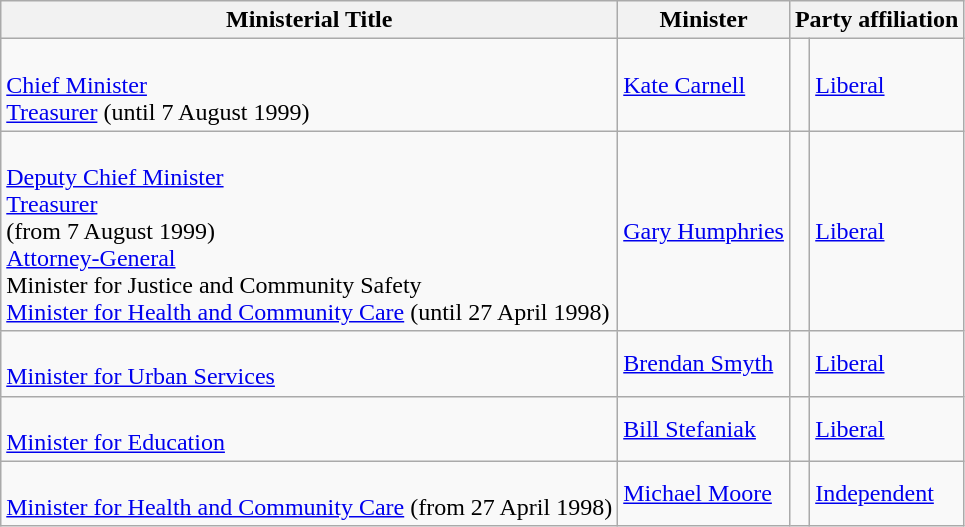<table class="wikitable">
<tr>
<th>Ministerial Title</th>
<th>Minister</th>
<th colspan=2>Party affiliation</th>
</tr>
<tr>
<td><br><a href='#'>Chief Minister</a><br>
<a href='#'>Treasurer</a> (until 7 August 1999)</td>
<td><a href='#'>Kate Carnell</a></td>
<td> </td>
<td><a href='#'>Liberal</a></td>
</tr>
<tr>
<td><br><a href='#'>Deputy Chief Minister</a><br>
<a href='#'>Treasurer</a><br> (from 7 August 1999)<br>
<a href='#'>Attorney-General</a><br>
Minister for Justice and Community Safety<br>
<a href='#'>Minister for Health and Community Care</a> (until 27 April 1998)</td>
<td><a href='#'>Gary Humphries</a></td>
<td> </td>
<td><a href='#'>Liberal</a></td>
</tr>
<tr>
<td><br><a href='#'>Minister for Urban Services</a></td>
<td><a href='#'>Brendan Smyth</a></td>
<td> </td>
<td><a href='#'>Liberal</a></td>
</tr>
<tr>
<td><br><a href='#'>Minister for Education</a></td>
<td><a href='#'>Bill Stefaniak</a></td>
<td> </td>
<td><a href='#'>Liberal</a></td>
</tr>
<tr>
<td><br><a href='#'>Minister for Health and Community Care</a> (from 27 April 1998)</td>
<td><a href='#'>Michael Moore</a></td>
<td> </td>
<td><a href='#'>Independent</a></td>
</tr>
</table>
